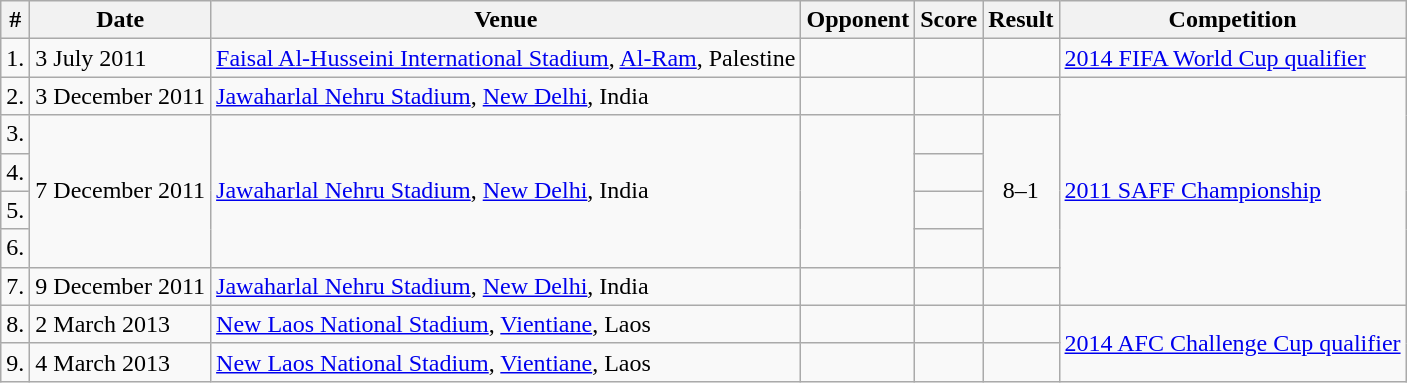<table class="wikitable">
<tr>
<th>#</th>
<th>Date</th>
<th>Venue</th>
<th>Opponent</th>
<th>Score</th>
<th>Result</th>
<th>Competition</th>
</tr>
<tr>
<td>1.</td>
<td>3 July 2011</td>
<td><a href='#'>Faisal Al-Husseini International Stadium</a>, <a href='#'>Al-Ram</a>, Palestine</td>
<td></td>
<td></td>
<td></td>
<td><a href='#'>2014 FIFA World Cup qualifier</a></td>
</tr>
<tr>
<td>2.</td>
<td>3 December 2011</td>
<td><a href='#'>Jawaharlal Nehru Stadium</a>, <a href='#'>New Delhi</a>, India</td>
<td></td>
<td></td>
<td></td>
<td rowspan=6><a href='#'>2011 SAFF Championship</a></td>
</tr>
<tr>
<td>3.</td>
<td rowspan=4>7 December 2011</td>
<td rowspan=4><a href='#'>Jawaharlal Nehru Stadium</a>, <a href='#'>New Delhi</a>, India</td>
<td rowspan=4></td>
<td></td>
<td rowspan=4 style="text-align:center;">8–1</td>
</tr>
<tr>
<td>4.</td>
<td></td>
</tr>
<tr>
<td>5.</td>
<td></td>
</tr>
<tr>
<td>6.</td>
<td></td>
</tr>
<tr>
<td>7.</td>
<td>9 December 2011</td>
<td><a href='#'>Jawaharlal Nehru Stadium</a>, <a href='#'>New Delhi</a>, India</td>
<td></td>
<td></td>
<td></td>
</tr>
<tr>
<td>8.</td>
<td>2 March 2013</td>
<td><a href='#'>New Laos National Stadium</a>, <a href='#'>Vientiane</a>, Laos</td>
<td></td>
<td></td>
<td></td>
<td rowspan=2><a href='#'>2014 AFC Challenge Cup qualifier</a></td>
</tr>
<tr>
<td>9.</td>
<td>4 March 2013</td>
<td><a href='#'>New Laos National Stadium</a>, <a href='#'>Vientiane</a>, Laos</td>
<td></td>
<td></td>
<td></td>
</tr>
</table>
